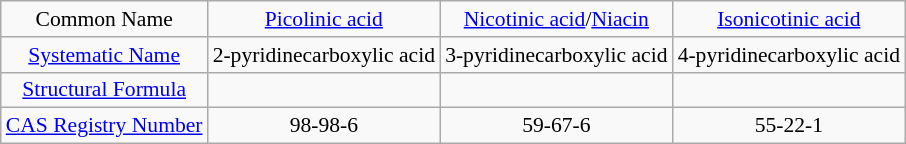<table class="wikitable" style="text-align:center; font-size:90%">
<tr>
<td>Common Name</td>
<td><a href='#'>Picolinic acid</a></td>
<td><a href='#'>Nicotinic acid</a>/<a href='#'>Niacin</a></td>
<td><a href='#'>Isonicotinic acid</a></td>
</tr>
<tr>
<td><a href='#'>Systematic Name</a></td>
<td>2-pyridinecarboxylic acid</td>
<td>3-pyridinecarboxylic acid</td>
<td>4-pyridinecarboxylic acid</td>
</tr>
<tr>
<td><a href='#'>Structural Formula</a></td>
<td></td>
<td></td>
<td></td>
</tr>
<tr>
<td><a href='#'>CAS Registry Number</a></td>
<td>98-98-6</td>
<td>59-67-6</td>
<td>55-22-1</td>
</tr>
</table>
